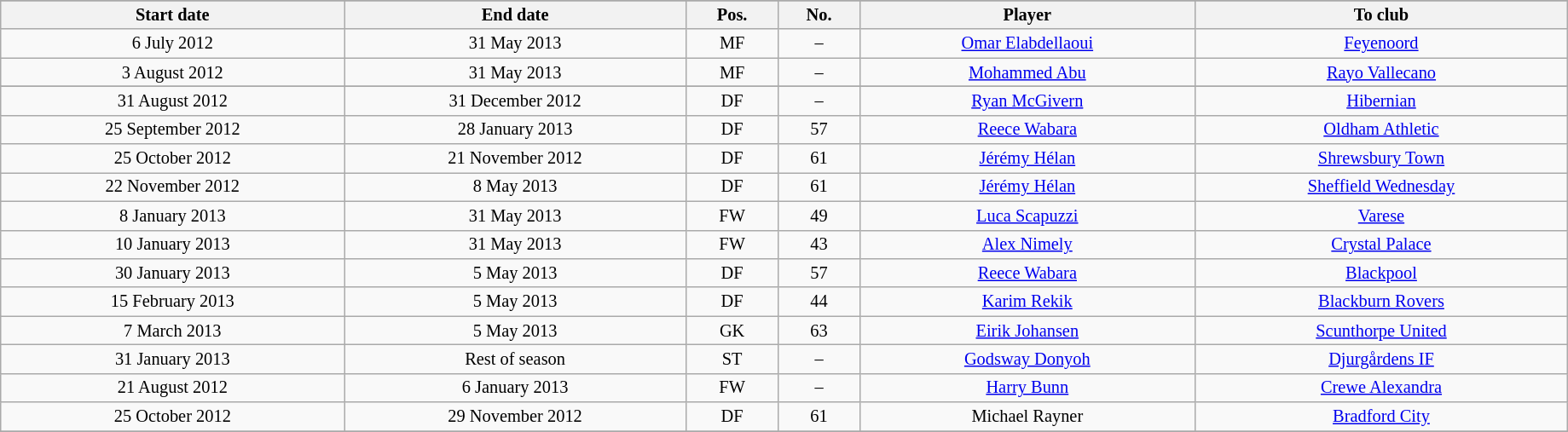<table class="wikitable sortable" style="width:97%; text-align:center; font-size:85%; text-align:centre;">
<tr>
</tr>
<tr>
<th>Start date</th>
<th>End date</th>
<th>Pos.</th>
<th>No.</th>
<th>Player</th>
<th>To club</th>
</tr>
<tr>
<td>6 July 2012</td>
<td>31 May 2013</td>
<td>MF</td>
<td>–</td>
<td> <a href='#'>Omar Elabdellaoui</a></td>
<td> <a href='#'>Feyenoord</a></td>
</tr>
<tr>
<td>3 August 2012</td>
<td>31 May 2013</td>
<td>MF</td>
<td>–</td>
<td> <a href='#'>Mohammed Abu</a></td>
<td> <a href='#'>Rayo Vallecano</a></td>
</tr>
<tr>
</tr>
<tr>
<td>31 August 2012</td>
<td>31 December 2012</td>
<td>DF</td>
<td>–</td>
<td> <a href='#'>Ryan McGivern</a></td>
<td> <a href='#'>Hibernian</a></td>
</tr>
<tr>
<td>25 September 2012</td>
<td>28 January 2013</td>
<td>DF</td>
<td>57</td>
<td> <a href='#'>Reece Wabara</a></td>
<td> <a href='#'>Oldham Athletic</a></td>
</tr>
<tr>
<td>25 October 2012</td>
<td>21 November 2012</td>
<td>DF</td>
<td>61</td>
<td> <a href='#'>Jérémy Hélan</a></td>
<td> <a href='#'>Shrewsbury Town</a></td>
</tr>
<tr>
<td>22 November 2012</td>
<td>8 May 2013</td>
<td>DF</td>
<td>61</td>
<td> <a href='#'>Jérémy Hélan</a></td>
<td> <a href='#'>Sheffield Wednesday</a></td>
</tr>
<tr>
<td>8 January 2013</td>
<td>31 May 2013</td>
<td>FW</td>
<td>49</td>
<td> <a href='#'>Luca Scapuzzi</a></td>
<td> <a href='#'>Varese</a></td>
</tr>
<tr>
<td>10 January 2013</td>
<td>31 May 2013</td>
<td>FW</td>
<td>43</td>
<td> <a href='#'>Alex Nimely</a></td>
<td> <a href='#'>Crystal Palace</a></td>
</tr>
<tr>
<td>30 January 2013</td>
<td>5 May 2013</td>
<td>DF</td>
<td>57</td>
<td> <a href='#'>Reece Wabara</a></td>
<td> <a href='#'>Blackpool</a></td>
</tr>
<tr>
<td>15 February 2013</td>
<td>5 May 2013</td>
<td>DF</td>
<td>44</td>
<td> <a href='#'>Karim Rekik</a></td>
<td> <a href='#'>Blackburn Rovers</a></td>
</tr>
<tr>
<td>7 March 2013</td>
<td>5 May 2013</td>
<td>GK</td>
<td>63</td>
<td> <a href='#'>Eirik Johansen</a></td>
<td> <a href='#'>Scunthorpe United</a></td>
</tr>
<tr>
<td>31 January 2013</td>
<td>Rest of season</td>
<td>ST</td>
<td>–</td>
<td> <a href='#'>Godsway Donyoh</a></td>
<td> <a href='#'>Djurgårdens IF</a></td>
</tr>
<tr>
<td>21 August 2012</td>
<td>6 January 2013</td>
<td>FW</td>
<td>–</td>
<td> <a href='#'>Harry Bunn</a></td>
<td> <a href='#'>Crewe Alexandra</a></td>
</tr>
<tr>
<td>25 October 2012</td>
<td>29 November 2012</td>
<td>DF</td>
<td>61</td>
<td> Michael Rayner</td>
<td> <a href='#'>Bradford City</a></td>
</tr>
<tr>
</tr>
</table>
